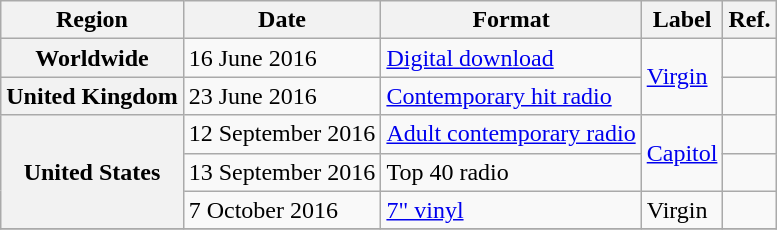<table class="wikitable sortable plainrowheaders">
<tr>
<th scope="col">Region</th>
<th scope="col">Date</th>
<th scope="col">Format</th>
<th scope="col">Label</th>
<th scope="col">Ref.</th>
</tr>
<tr>
<th scope="row">Worldwide</th>
<td>16 June 2016</td>
<td><a href='#'>Digital download</a></td>
<td rowspan="2"><a href='#'>Virgin</a></td>
<td></td>
</tr>
<tr>
<th scope="row">United Kingdom</th>
<td>23 June 2016</td>
<td><a href='#'>Contemporary hit radio</a></td>
<td></td>
</tr>
<tr>
<th scope="row" rowspan="3">United States</th>
<td>12 September 2016</td>
<td><a href='#'>Adult contemporary radio</a></td>
<td rowspan="2"><a href='#'>Capitol</a></td>
<td></td>
</tr>
<tr>
<td>13 September 2016</td>
<td>Top 40 radio</td>
<td></td>
</tr>
<tr>
<td>7 October 2016</td>
<td><a href='#'>7" vinyl</a></td>
<td>Virgin</td>
<td></td>
</tr>
<tr>
</tr>
</table>
